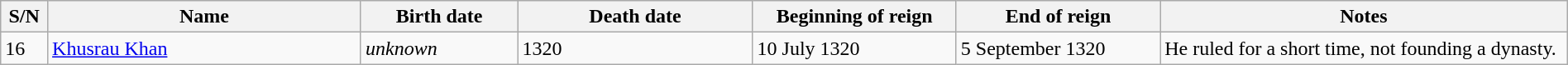<table class=wikitable width="100%">
<tr>
<th width="3%" bgcolor="#CEDFF2">S/N</th>
<th width="20%" bgcolor="#CEDFF2">Name</th>
<th width="10%" bgcolor="#CEDFF2">Birth date</th>
<th width="15%" bgcolor="#CEDFF2">Death date</th>
<th width="13%" bgcolor="#CEDFF2">Beginning of reign</th>
<th width="13%" bgcolor="#CEDFF2">End of reign</th>
<th width="26%" bgcolor="#CEDFF2">Notes</th>
</tr>
<tr>
<td>16</td>
<td><a href='#'>Khusrau Khan</a></td>
<td><em>unknown</em></td>
<td>1320</td>
<td>10 July 1320</td>
<td>5 September 1320</td>
<td>He ruled for a short time, not founding a dynasty.</td>
</tr>
</table>
